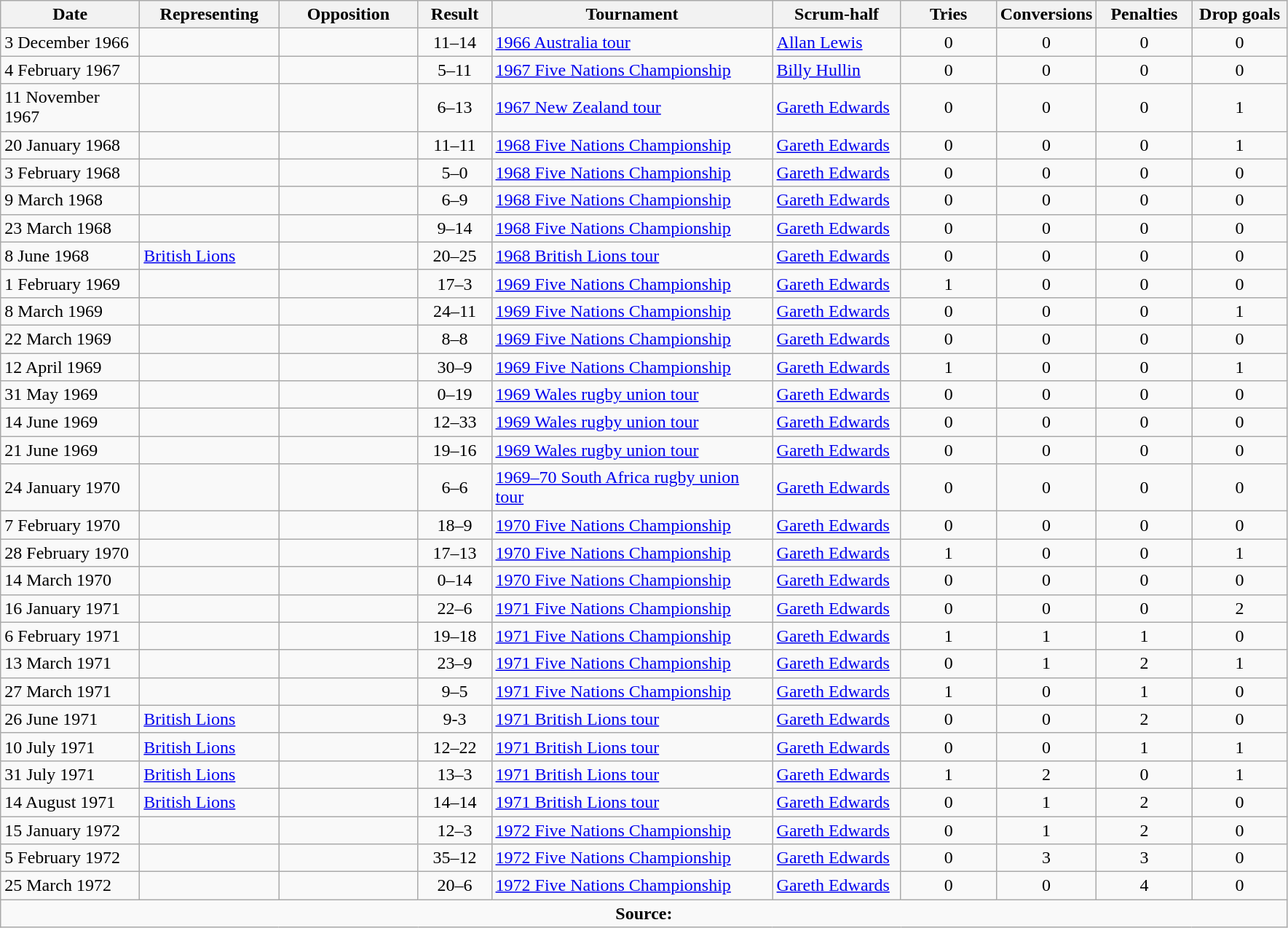<table class="wikitable sortable" style="text-align:center">
<tr>
<th width="120">Date</th>
<th width="120">Representing</th>
<th width="120">Opposition</th>
<th width="60">Result</th>
<th width="250">Tournament</th>
<th width="110">Scrum-half</th>
<th width="80">Tries</th>
<th width="80">Conversions</th>
<th width="80">Penalties</th>
<th width="80">Drop goals</th>
</tr>
<tr>
<td style="text-align:left">3 December 1966</td>
<td style="text-align:left"></td>
<td style="text-align:left"></td>
<td>11–14</td>
<td style="text-align:left"><a href='#'>1966 Australia tour</a></td>
<td style="text-align:left"><a href='#'>Allan Lewis</a></td>
<td>0</td>
<td>0</td>
<td>0</td>
<td>0</td>
</tr>
<tr>
<td style="text-align:left">4 February 1967</td>
<td style="text-align:left"></td>
<td style="text-align:left"></td>
<td>5–11</td>
<td style="text-align:left"><a href='#'>1967 Five Nations Championship</a></td>
<td style="text-align:left"><a href='#'>Billy Hullin</a></td>
<td>0</td>
<td>0</td>
<td>0</td>
<td>0</td>
</tr>
<tr>
<td style="text-align:left">11 November 1967</td>
<td style="text-align:left"></td>
<td style="text-align:left"></td>
<td>6–13</td>
<td style="text-align:left"><a href='#'>1967 New Zealand tour</a></td>
<td style="text-align:left"><a href='#'>Gareth Edwards</a></td>
<td>0</td>
<td>0</td>
<td>0</td>
<td>1</td>
</tr>
<tr>
<td style="text-align:left">20 January 1968</td>
<td style="text-align:left"></td>
<td style="text-align:left"></td>
<td>11–11</td>
<td style="text-align:left"><a href='#'>1968 Five Nations Championship</a></td>
<td style="text-align:left"><a href='#'>Gareth Edwards</a></td>
<td>0</td>
<td>0</td>
<td>0</td>
<td>1</td>
</tr>
<tr>
<td style="text-align:left">3 February 1968</td>
<td style="text-align:left"></td>
<td style="text-align:left"></td>
<td>5–0</td>
<td style="text-align:left"><a href='#'>1968 Five Nations Championship</a></td>
<td style="text-align:left"><a href='#'>Gareth Edwards</a></td>
<td>0</td>
<td>0</td>
<td>0</td>
<td>0</td>
</tr>
<tr>
<td style="text-align:left">9 March 1968</td>
<td style="text-align:left"></td>
<td style="text-align:left"></td>
<td>6–9</td>
<td style="text-align:left"><a href='#'>1968 Five Nations Championship</a></td>
<td style="text-align:left"><a href='#'>Gareth Edwards</a></td>
<td>0</td>
<td>0</td>
<td>0</td>
<td>0</td>
</tr>
<tr>
<td style="text-align:left">23 March 1968</td>
<td style="text-align:left"></td>
<td style="text-align:left"></td>
<td>9–14</td>
<td style="text-align:left"><a href='#'>1968 Five Nations Championship</a></td>
<td style="text-align:left"><a href='#'>Gareth Edwards</a></td>
<td>0</td>
<td>0</td>
<td>0</td>
<td>0</td>
</tr>
<tr>
<td style="text-align:left">8 June 1968</td>
<td style="text-align:left"><a href='#'>British Lions</a></td>
<td style="text-align:left"></td>
<td>20–25</td>
<td style="text-align:left"><a href='#'>1968 British Lions tour</a></td>
<td style="text-align:left"><a href='#'>Gareth Edwards</a></td>
<td>0</td>
<td>0</td>
<td>0</td>
<td>0</td>
</tr>
<tr>
<td style="text-align:left">1 February 1969</td>
<td style="text-align:left"></td>
<td style="text-align:left"></td>
<td>17–3</td>
<td style="text-align:left"><a href='#'>1969 Five Nations Championship</a></td>
<td style="text-align:left"><a href='#'>Gareth Edwards</a></td>
<td>1</td>
<td>0</td>
<td>0</td>
<td>0</td>
</tr>
<tr>
<td style="text-align:left">8 March 1969</td>
<td style="text-align:left"></td>
<td style="text-align:left"></td>
<td>24–11</td>
<td style="text-align:left"><a href='#'>1969 Five Nations Championship</a></td>
<td style="text-align:left"><a href='#'>Gareth Edwards</a></td>
<td>0</td>
<td>0</td>
<td>0</td>
<td>1</td>
</tr>
<tr>
<td style="text-align:left">22 March 1969</td>
<td style="text-align:left"></td>
<td style="text-align:left"></td>
<td>8–8</td>
<td style="text-align:left"><a href='#'>1969 Five Nations Championship</a></td>
<td style="text-align:left"><a href='#'>Gareth Edwards</a></td>
<td>0</td>
<td>0</td>
<td>0</td>
<td>0</td>
</tr>
<tr>
<td style="text-align:left">12 April 1969</td>
<td style="text-align:left"></td>
<td style="text-align:left"></td>
<td>30–9</td>
<td style="text-align:left"><a href='#'>1969 Five Nations Championship</a></td>
<td style="text-align:left"><a href='#'>Gareth Edwards</a></td>
<td>1</td>
<td>0</td>
<td>0</td>
<td>1</td>
</tr>
<tr>
<td style="text-align:left">31 May 1969</td>
<td style="text-align:left"></td>
<td style="text-align:left"></td>
<td>0–19</td>
<td style="text-align:left"><a href='#'>1969 Wales rugby union tour</a></td>
<td style="text-align:left"><a href='#'>Gareth Edwards</a></td>
<td>0</td>
<td>0</td>
<td>0</td>
<td>0</td>
</tr>
<tr>
<td style="text-align:left">14 June 1969</td>
<td style="text-align:left"></td>
<td style="text-align:left"></td>
<td>12–33</td>
<td style="text-align:left"><a href='#'>1969 Wales rugby union tour</a></td>
<td style="text-align:left"><a href='#'>Gareth Edwards</a></td>
<td>0</td>
<td>0</td>
<td>0</td>
<td>0</td>
</tr>
<tr>
<td style="text-align:left">21 June 1969</td>
<td style="text-align:left"></td>
<td style="text-align:left"></td>
<td>19–16</td>
<td style="text-align:left"><a href='#'>1969 Wales rugby union tour</a></td>
<td style="text-align:left"><a href='#'>Gareth Edwards</a></td>
<td>0</td>
<td>0</td>
<td>0</td>
<td>0</td>
</tr>
<tr>
<td style="text-align:left">24 January 1970</td>
<td style="text-align:left"></td>
<td style="text-align:left"></td>
<td>6–6</td>
<td style="text-align:left"><a href='#'>1969–70 South Africa rugby union tour</a></td>
<td style="text-align:left"><a href='#'>Gareth Edwards</a></td>
<td>0</td>
<td>0</td>
<td>0</td>
<td>0</td>
</tr>
<tr>
<td style="text-align:left">7 February 1970</td>
<td style="text-align:left"></td>
<td style="text-align:left"></td>
<td>18–9</td>
<td style="text-align:left"><a href='#'>1970 Five Nations Championship</a></td>
<td style="text-align:left"><a href='#'>Gareth Edwards</a></td>
<td>0</td>
<td>0</td>
<td>0</td>
<td>0</td>
</tr>
<tr>
<td style="text-align:left">28 February 1970</td>
<td style="text-align:left"></td>
<td style="text-align:left"></td>
<td>17–13</td>
<td style="text-align:left"><a href='#'>1970 Five Nations Championship</a></td>
<td style="text-align:left"><a href='#'>Gareth Edwards</a></td>
<td>1</td>
<td>0</td>
<td>0</td>
<td>1</td>
</tr>
<tr>
<td style="text-align:left">14 March 1970</td>
<td style="text-align:left"></td>
<td style="text-align:left"></td>
<td>0–14</td>
<td style="text-align:left"><a href='#'>1970 Five Nations Championship</a></td>
<td style="text-align:left"><a href='#'>Gareth Edwards</a></td>
<td>0</td>
<td>0</td>
<td>0</td>
<td>0</td>
</tr>
<tr>
<td style="text-align:left">16 January 1971</td>
<td style="text-align:left"></td>
<td style="text-align:left"></td>
<td>22–6</td>
<td style="text-align:left"><a href='#'>1971 Five Nations Championship</a></td>
<td style="text-align:left"><a href='#'>Gareth Edwards</a></td>
<td>0</td>
<td>0</td>
<td>0</td>
<td>2</td>
</tr>
<tr>
<td style="text-align:left">6 February 1971</td>
<td style="text-align:left"></td>
<td style="text-align:left"></td>
<td>19–18</td>
<td style="text-align:left"><a href='#'>1971 Five Nations Championship</a></td>
<td style="text-align:left"><a href='#'>Gareth Edwards</a></td>
<td>1</td>
<td>1</td>
<td>1</td>
<td>0</td>
</tr>
<tr>
<td style="text-align:left">13 March 1971</td>
<td style="text-align:left"></td>
<td style="text-align:left"></td>
<td>23–9</td>
<td style="text-align:left"><a href='#'>1971 Five Nations Championship</a></td>
<td style="text-align:left"><a href='#'>Gareth Edwards</a></td>
<td>0</td>
<td>1</td>
<td>2</td>
<td>1</td>
</tr>
<tr>
<td style="text-align:left">27 March 1971</td>
<td style="text-align:left"></td>
<td style="text-align:left"></td>
<td>9–5</td>
<td style="text-align:left"><a href='#'>1971 Five Nations Championship</a></td>
<td style="text-align:left"><a href='#'>Gareth Edwards</a></td>
<td>1</td>
<td>0</td>
<td>1</td>
<td>0</td>
</tr>
<tr>
<td style="text-align:left">26 June 1971</td>
<td style="text-align:left"><a href='#'>British Lions</a></td>
<td style="text-align:left"></td>
<td>9-3</td>
<td style="text-align:left"><a href='#'>1971 British Lions tour</a></td>
<td style="text-align:left"><a href='#'>Gareth Edwards</a></td>
<td>0</td>
<td>0</td>
<td>2</td>
<td>0</td>
</tr>
<tr>
<td style="text-align:left">10 July 1971</td>
<td style="text-align:left"><a href='#'>British Lions</a></td>
<td style="text-align:left"></td>
<td>12–22</td>
<td style="text-align:left"><a href='#'>1971 British Lions tour</a></td>
<td style="text-align:left"><a href='#'>Gareth Edwards</a></td>
<td>0</td>
<td>0</td>
<td>1</td>
<td>1</td>
</tr>
<tr>
<td style="text-align:left">31 July 1971</td>
<td style="text-align:left"><a href='#'>British Lions</a></td>
<td style="text-align:left"></td>
<td>13–3</td>
<td style="text-align:left"><a href='#'>1971 British Lions tour</a></td>
<td style="text-align:left"><a href='#'>Gareth Edwards</a></td>
<td>1</td>
<td>2</td>
<td>0</td>
<td>1</td>
</tr>
<tr>
<td style="text-align:left">14 August 1971</td>
<td style="text-align:left"><a href='#'>British Lions</a></td>
<td style="text-align:left"></td>
<td>14–14</td>
<td style="text-align:left"><a href='#'>1971 British Lions tour</a></td>
<td style="text-align:left"><a href='#'>Gareth Edwards</a></td>
<td>0</td>
<td>1</td>
<td>2</td>
<td>0</td>
</tr>
<tr>
<td style="text-align:left">15 January 1972</td>
<td style="text-align:left"></td>
<td style="text-align:left"></td>
<td>12–3</td>
<td style="text-align:left"><a href='#'>1972 Five Nations Championship</a></td>
<td style="text-align:left"><a href='#'>Gareth Edwards</a></td>
<td>0</td>
<td>1</td>
<td>2</td>
<td>0</td>
</tr>
<tr>
<td style="text-align:left">5 February 1972</td>
<td style="text-align:left"></td>
<td style="text-align:left"></td>
<td>35–12</td>
<td style="text-align:left"><a href='#'>1972 Five Nations Championship</a></td>
<td style="text-align:left"><a href='#'>Gareth Edwards</a></td>
<td>0</td>
<td>3</td>
<td>3</td>
<td>0</td>
</tr>
<tr>
<td style="text-align:left">25 March 1972</td>
<td style="text-align:left"></td>
<td style="text-align:left"></td>
<td>20–6</td>
<td style="text-align:left"><a href='#'>1972 Five Nations Championship</a></td>
<td style="text-align:left"><a href='#'>Gareth Edwards</a></td>
<td>0</td>
<td>0</td>
<td>4</td>
<td>0</td>
</tr>
<tr>
<td colspan="10" style="text-align:center"><strong>Source:</strong></td>
</tr>
</table>
